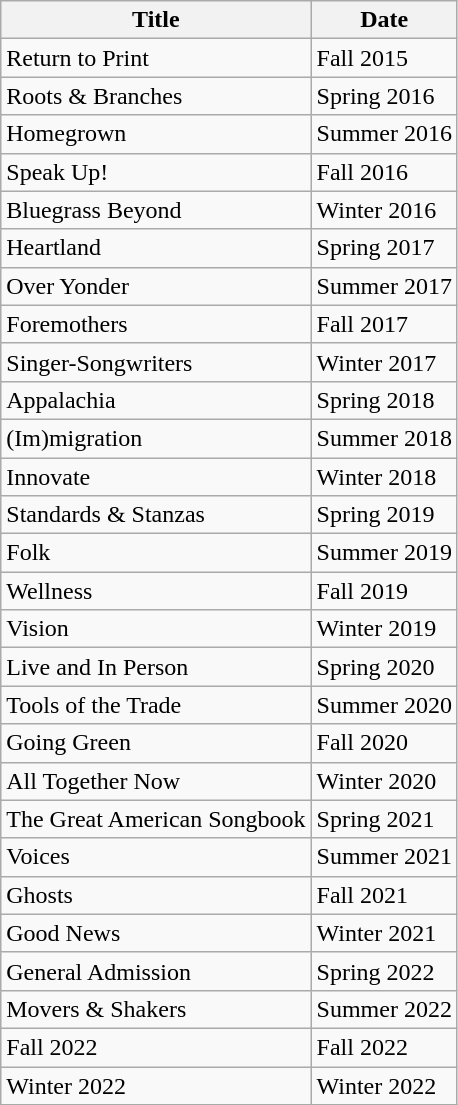<table class="wikitable">
<tr>
<th>Title</th>
<th>Date</th>
</tr>
<tr>
<td>Return to Print</td>
<td>Fall 2015</td>
</tr>
<tr>
<td>Roots & Branches</td>
<td>Spring 2016</td>
</tr>
<tr>
<td>Homegrown</td>
<td>Summer 2016</td>
</tr>
<tr>
<td>Speak Up!</td>
<td>Fall 2016</td>
</tr>
<tr>
<td>Bluegrass Beyond</td>
<td>Winter 2016</td>
</tr>
<tr>
<td>Heartland</td>
<td>Spring 2017</td>
</tr>
<tr>
<td>Over Yonder</td>
<td>Summer 2017</td>
</tr>
<tr>
<td>Foremothers</td>
<td>Fall 2017</td>
</tr>
<tr>
<td>Singer-Songwriters</td>
<td>Winter 2017</td>
</tr>
<tr>
<td>Appalachia</td>
<td>Spring 2018</td>
</tr>
<tr>
<td>(Im)migration</td>
<td>Summer 2018</td>
</tr>
<tr>
<td>Innovate</td>
<td>Winter 2018</td>
</tr>
<tr>
<td>Standards & Stanzas</td>
<td>Spring 2019</td>
</tr>
<tr>
<td>Folk</td>
<td>Summer 2019</td>
</tr>
<tr>
<td>Wellness</td>
<td>Fall 2019</td>
</tr>
<tr>
<td>Vision</td>
<td>Winter 2019</td>
</tr>
<tr>
<td>Live and In Person</td>
<td>Spring 2020</td>
</tr>
<tr>
<td>Tools of the Trade</td>
<td>Summer 2020</td>
</tr>
<tr>
<td>Going Green</td>
<td>Fall 2020</td>
</tr>
<tr>
<td>All Together Now</td>
<td>Winter 2020</td>
</tr>
<tr>
<td>The Great American Songbook</td>
<td>Spring 2021</td>
</tr>
<tr>
<td>Voices</td>
<td>Summer 2021</td>
</tr>
<tr>
<td>Ghosts</td>
<td>Fall 2021</td>
</tr>
<tr>
<td>Good News</td>
<td>Winter 2021</td>
</tr>
<tr>
<td>General Admission</td>
<td>Spring 2022</td>
</tr>
<tr>
<td>Movers & Shakers</td>
<td>Summer 2022</td>
</tr>
<tr>
<td>Fall 2022</td>
<td>Fall 2022</td>
</tr>
<tr>
<td>Winter 2022</td>
<td>Winter 2022</td>
</tr>
</table>
